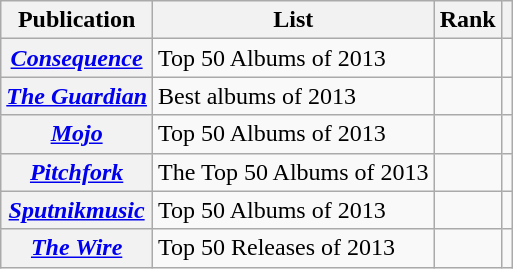<table class="wikitable sortable plainrowheaders" style="border:none; margin:0;">
<tr>
<th scope="col">Publication</th>
<th scope="col" class="unsortable">List</th>
<th scope="col" data-sort-type="number">Rank</th>
<th scope="col" class="unsortable"></th>
</tr>
<tr>
<th scope="row"><em><a href='#'>Consequence</a></em></th>
<td>Top 50 Albums of 2013</td>
<td></td>
<td></td>
</tr>
<tr>
<th scope="row"><em><a href='#'>The Guardian</a></em></th>
<td>Best albums of 2013</td>
<td></td>
<td></td>
</tr>
<tr>
<th scope="row"><em><a href='#'>Mojo</a></em></th>
<td>Top 50 Albums of 2013</td>
<td></td>
<td></td>
</tr>
<tr>
<th scope="row"><em><a href='#'>Pitchfork</a></em></th>
<td>The Top 50 Albums of 2013</td>
<td></td>
<td></td>
</tr>
<tr>
<th scope="row"><em><a href='#'>Sputnikmusic</a></em></th>
<td>Top 50 Albums of 2013</td>
<td></td>
<td></td>
</tr>
<tr>
<th scope="row"><em><a href='#'>The Wire</a></em></th>
<td>Top 50 Releases of 2013</td>
<td></td>
<td></td>
</tr>
</table>
